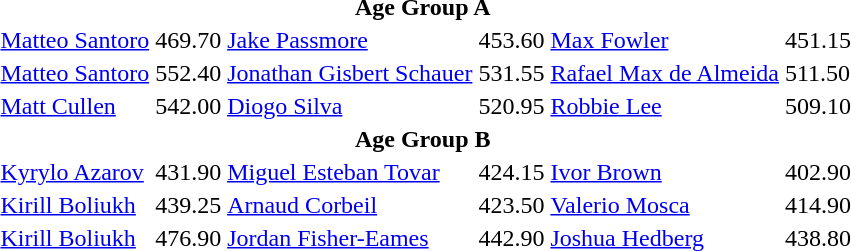<table>
<tr>
<th colspan=7>Age Group A</th>
</tr>
<tr>
<td></td>
<td><a href='#'>Matteo Santoro</a><br></td>
<td>469.70</td>
<td><a href='#'>Jake Passmore</a><br></td>
<td>453.60</td>
<td><a href='#'>Max Fowler</a><br></td>
<td>451.15</td>
</tr>
<tr>
<td></td>
<td><a href='#'>Matteo Santoro</a><br></td>
<td>552.40</td>
<td><a href='#'>Jonathan Gisbert Schauer</a><br></td>
<td>531.55</td>
<td><a href='#'>Rafael Max de Almeida</a><br></td>
<td>511.50</td>
</tr>
<tr>
<td></td>
<td><a href='#'>Matt Cullen</a><br></td>
<td>542.00</td>
<td><a href='#'>Diogo Silva</a><br></td>
<td>520.95</td>
<td><a href='#'>Robbie Lee</a><br></td>
<td>509.10</td>
</tr>
<tr>
<th colspan=7>Age Group B</th>
</tr>
<tr>
<td></td>
<td><a href='#'>Kyrylo Azarov</a><br></td>
<td>431.90</td>
<td><a href='#'>Miguel Esteban Tovar</a><br></td>
<td>424.15</td>
<td><a href='#'>Ivor Brown</a><br></td>
<td>402.90</td>
</tr>
<tr>
<td></td>
<td><a href='#'>Kirill Boliukh</a><br></td>
<td>439.25</td>
<td><a href='#'>Arnaud Corbeil</a><br></td>
<td>423.50</td>
<td><a href='#'>Valerio Mosca</a><br></td>
<td>414.90</td>
</tr>
<tr>
<td></td>
<td><a href='#'>Kirill Boliukh</a><br></td>
<td>476.90</td>
<td><a href='#'>Jordan Fisher-Eames</a><br></td>
<td>442.90</td>
<td><a href='#'>Joshua Hedberg</a><br></td>
<td>438.80</td>
</tr>
</table>
